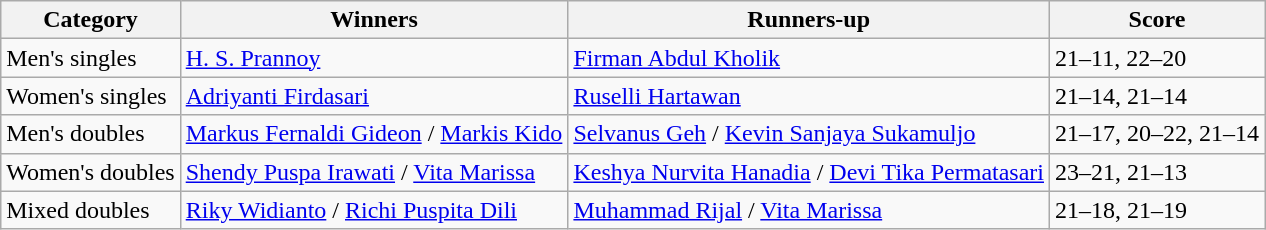<table class=wikitable style="white-space:nowrap;">
<tr>
<th>Category</th>
<th>Winners</th>
<th>Runners-up</th>
<th>Score</th>
</tr>
<tr>
<td>Men's singles</td>
<td> <a href='#'>H. S. Prannoy</a></td>
<td> <a href='#'>Firman Abdul Kholik</a></td>
<td>21–11, 22–20</td>
</tr>
<tr>
<td>Women's singles</td>
<td> <a href='#'>Adriyanti Firdasari</a></td>
<td> <a href='#'>Ruselli Hartawan</a></td>
<td>21–14, 21–14</td>
</tr>
<tr>
<td>Men's doubles</td>
<td> <a href='#'>Markus Fernaldi Gideon</a> / <a href='#'>Markis Kido</a></td>
<td> <a href='#'>Selvanus Geh</a> / <a href='#'>Kevin Sanjaya Sukamuljo</a></td>
<td>21–17, 20–22, 21–14</td>
</tr>
<tr>
<td>Women's doubles</td>
<td> <a href='#'>Shendy Puspa Irawati</a> / <a href='#'>Vita Marissa</a></td>
<td> <a href='#'>Keshya Nurvita Hanadia</a> / <a href='#'>Devi Tika Permatasari</a></td>
<td>23–21, 21–13</td>
</tr>
<tr>
<td>Mixed doubles</td>
<td> <a href='#'>Riky Widianto</a> / <a href='#'>Richi Puspita Dili</a></td>
<td> <a href='#'>Muhammad Rijal</a> / <a href='#'>Vita Marissa</a></td>
<td>21–18, 21–19</td>
</tr>
</table>
